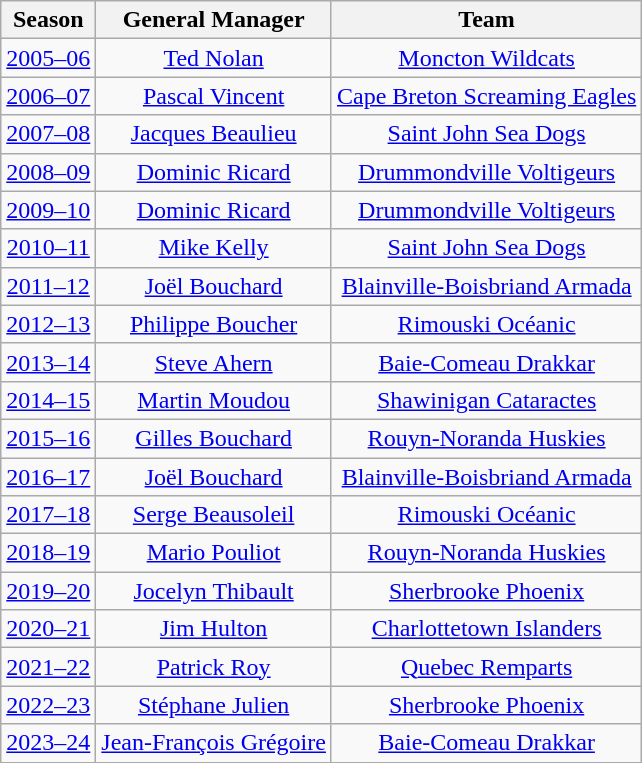<table class="wikitable" style="text-align:center">
<tr>
<th>Season</th>
<th>General Manager</th>
<th>Team</th>
</tr>
<tr>
<td><a href='#'>2005–06</a></td>
<td><a href='#'>Ted Nolan</a></td>
<td><a href='#'>Moncton Wildcats</a></td>
</tr>
<tr>
<td><a href='#'>2006–07</a></td>
<td><a href='#'>Pascal Vincent</a></td>
<td><a href='#'>Cape Breton Screaming Eagles</a></td>
</tr>
<tr>
<td><a href='#'>2007–08</a></td>
<td><a href='#'>Jacques Beaulieu</a></td>
<td><a href='#'>Saint John Sea Dogs</a></td>
</tr>
<tr>
<td><a href='#'>2008–09</a></td>
<td><a href='#'>Dominic Ricard</a></td>
<td><a href='#'>Drummondville Voltigeurs</a></td>
</tr>
<tr>
<td><a href='#'>2009–10</a></td>
<td><a href='#'>Dominic Ricard</a></td>
<td><a href='#'>Drummondville Voltigeurs</a></td>
</tr>
<tr>
<td><a href='#'>2010–11</a></td>
<td><a href='#'>Mike Kelly</a></td>
<td><a href='#'>Saint John Sea Dogs</a></td>
</tr>
<tr>
<td><a href='#'>2011–12</a></td>
<td><a href='#'>Joël Bouchard</a></td>
<td><a href='#'>Blainville-Boisbriand Armada</a></td>
</tr>
<tr>
<td><a href='#'>2012–13</a></td>
<td><a href='#'>Philippe Boucher</a></td>
<td><a href='#'>Rimouski Océanic</a></td>
</tr>
<tr>
<td><a href='#'>2013–14</a></td>
<td><a href='#'>Steve Ahern</a></td>
<td><a href='#'>Baie-Comeau Drakkar</a></td>
</tr>
<tr>
<td><a href='#'>2014–15</a></td>
<td><a href='#'>Martin Moudou</a></td>
<td><a href='#'>Shawinigan Cataractes</a></td>
</tr>
<tr>
<td><a href='#'>2015–16</a></td>
<td><a href='#'>Gilles Bouchard</a></td>
<td><a href='#'>Rouyn-Noranda Huskies</a></td>
</tr>
<tr>
<td><a href='#'>2016–17</a></td>
<td><a href='#'>Joël Bouchard</a></td>
<td><a href='#'>Blainville-Boisbriand Armada</a></td>
</tr>
<tr>
<td><a href='#'>2017–18</a></td>
<td><a href='#'>Serge Beausoleil</a></td>
<td><a href='#'>Rimouski Océanic</a></td>
</tr>
<tr>
<td><a href='#'>2018–19</a></td>
<td><a href='#'>Mario Pouliot</a></td>
<td><a href='#'>Rouyn-Noranda Huskies</a></td>
</tr>
<tr>
<td><a href='#'>2019–20</a></td>
<td><a href='#'>Jocelyn Thibault</a></td>
<td><a href='#'>Sherbrooke Phoenix</a></td>
</tr>
<tr>
<td><a href='#'>2020–21</a></td>
<td><a href='#'>Jim Hulton</a></td>
<td><a href='#'>Charlottetown Islanders</a></td>
</tr>
<tr>
<td><a href='#'>2021–22</a></td>
<td><a href='#'>Patrick Roy</a></td>
<td><a href='#'>Quebec Remparts</a></td>
</tr>
<tr>
<td><a href='#'>2022–23</a></td>
<td><a href='#'>Stéphane Julien</a></td>
<td><a href='#'>Sherbrooke Phoenix</a></td>
</tr>
<tr>
<td><a href='#'>2023–24</a></td>
<td><a href='#'>Jean-François Grégoire</a></td>
<td><a href='#'>Baie-Comeau Drakkar</a></td>
</tr>
</table>
